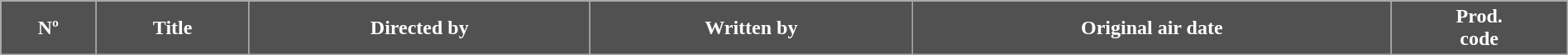<table class="wikitable plainrowheaders" style="width:100%; background:#fff;">
<tr style="color:white">
<th style="background:#515151;" width:20px">Nº</th>
<th style="background:#515151;">Title</th>
<th style="background:#515151;">Directed by</th>
<th style="background:#515151;">Written by</th>
<th style="background:#515151;" width:135px">Original air date</th>
<th style="background:#515151;" width:40px">Prod.<br>code<br>




























</th>
</tr>
</table>
